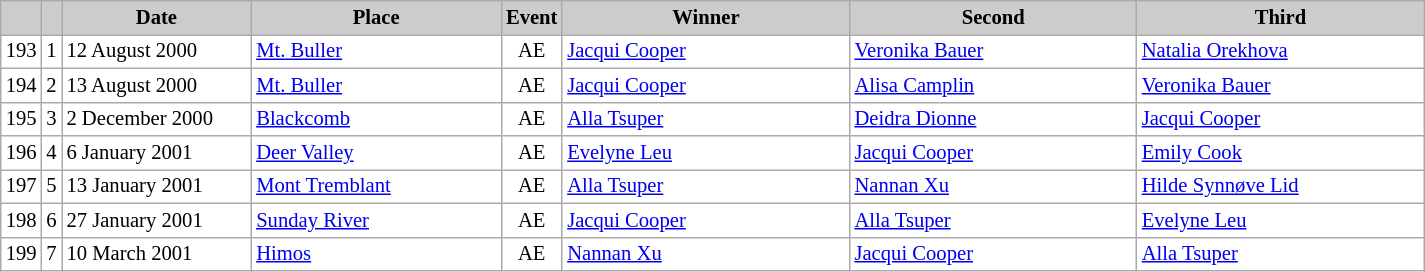<table class="wikitable plainrowheaders" style="background:#fff; font-size:86%; line-height:16px; border:grey solid 1px; border-collapse:collapse;">
<tr style="background:#ccc; text-align:center;">
<th scope="col" style="background:#ccc; width=20 px;"></th>
<th scope="col" style="background:#ccc; width=30 px;"></th>
<th scope="col" style="background:#ccc; width:120px;">Date</th>
<th scope="col" style="background:#ccc; width:160px;">Place</th>
<th scope="col" style="background:#ccc; width:15px;">Event</th>
<th scope="col" style="background:#ccc; width:185px;">Winner</th>
<th scope="col" style="background:#ccc; width:185px;">Second</th>
<th scope="col" style="background:#ccc; width:185px;">Third</th>
</tr>
<tr>
<td align=center>193</td>
<td align=center>1</td>
<td>12 August 2000</td>
<td> <a href='#'>Mt. Buller</a></td>
<td align=center>AE</td>
<td> <a href='#'>Jacqui Cooper</a></td>
<td> <a href='#'>Veronika Bauer</a></td>
<td> <a href='#'>Natalia Orekhova</a></td>
</tr>
<tr>
<td align=center>194</td>
<td align=center>2</td>
<td>13 August 2000</td>
<td> <a href='#'>Mt. Buller</a></td>
<td align=center>AE</td>
<td> <a href='#'>Jacqui Cooper</a></td>
<td> <a href='#'>Alisa Camplin</a></td>
<td> <a href='#'>Veronika Bauer</a></td>
</tr>
<tr>
<td align=center>195</td>
<td align=center>3</td>
<td>2 December 2000</td>
<td> <a href='#'>Blackcomb</a></td>
<td align=center>AE</td>
<td> <a href='#'>Alla Tsuper</a></td>
<td> <a href='#'>Deidra Dionne</a></td>
<td> <a href='#'>Jacqui Cooper</a></td>
</tr>
<tr>
<td align=center>196</td>
<td align=center>4</td>
<td>6 January 2001</td>
<td> <a href='#'>Deer Valley</a></td>
<td align=center>AE</td>
<td> <a href='#'>Evelyne Leu</a></td>
<td> <a href='#'>Jacqui Cooper</a></td>
<td> <a href='#'>Emily Cook</a></td>
</tr>
<tr>
<td align=center>197</td>
<td align=center>5</td>
<td>13 January 2001</td>
<td> <a href='#'>Mont Tremblant</a></td>
<td align=center>AE</td>
<td> <a href='#'>Alla Tsuper</a></td>
<td> <a href='#'>Nannan Xu</a></td>
<td> <a href='#'>Hilde Synnøve Lid</a></td>
</tr>
<tr>
<td align=center>198</td>
<td align=center>6</td>
<td>27 January 2001</td>
<td> <a href='#'>Sunday River</a></td>
<td align=center>AE</td>
<td> <a href='#'>Jacqui Cooper</a></td>
<td> <a href='#'>Alla Tsuper</a></td>
<td> <a href='#'>Evelyne Leu</a></td>
</tr>
<tr>
<td align=center>199</td>
<td align=center>7</td>
<td>10 March 2001</td>
<td> <a href='#'>Himos</a></td>
<td align=center>AE</td>
<td> <a href='#'>Nannan Xu</a></td>
<td> <a href='#'>Jacqui Cooper</a></td>
<td> <a href='#'>Alla Tsuper</a></td>
</tr>
</table>
